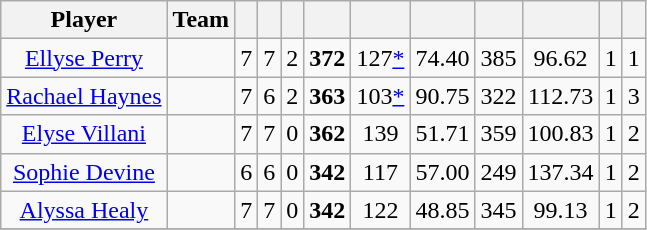<table class="wikitable sortable" style="text-align:center">
<tr>
<th class="unsortable">Player</th>
<th>Team</th>
<th></th>
<th></th>
<th></th>
<th></th>
<th></th>
<th></th>
<th></th>
<th></th>
<th></th>
<th></th>
</tr>
<tr>
<td><a href='#'>Ellyse Perry</a></td>
<td style="text-align:left;"></td>
<td>7</td>
<td>7</td>
<td>2</td>
<td><strong>372</strong></td>
<td>127<a href='#'>*</a></td>
<td>74.40</td>
<td>385</td>
<td>96.62</td>
<td>1</td>
<td>1</td>
</tr>
<tr>
<td><a href='#'>Rachael Haynes</a></td>
<td style="text-align:left;"></td>
<td>7</td>
<td>6</td>
<td>2</td>
<td><strong>363</strong></td>
<td>103<a href='#'>*</a></td>
<td>90.75</td>
<td>322</td>
<td>112.73</td>
<td>1</td>
<td>3</td>
</tr>
<tr>
<td><a href='#'>Elyse Villani</a></td>
<td style="text-align:left;"></td>
<td>7</td>
<td>7</td>
<td>0</td>
<td><strong>362</strong></td>
<td>139</td>
<td>51.71</td>
<td>359</td>
<td>100.83</td>
<td>1</td>
<td>2</td>
</tr>
<tr>
<td><a href='#'>Sophie Devine</a></td>
<td style="text-align:left;"></td>
<td>6</td>
<td>6</td>
<td>0</td>
<td><strong>342</strong></td>
<td>117</td>
<td>57.00</td>
<td>249</td>
<td>137.34</td>
<td>1</td>
<td>2</td>
</tr>
<tr>
<td><a href='#'>Alyssa Healy</a></td>
<td style="text-align:left;"></td>
<td>7</td>
<td>7</td>
<td>0</td>
<td><strong>342</strong></td>
<td>122</td>
<td>48.85</td>
<td>345</td>
<td>99.13</td>
<td>1</td>
<td>2</td>
</tr>
<tr>
</tr>
</table>
